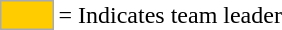<table>
<tr>
<td style="background-color:#FFCC00; border:1px solid #aaaaaa; width:2em;"></td>
<td>= Indicates team leader</td>
</tr>
</table>
